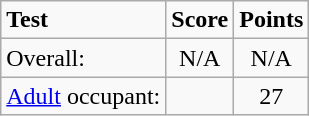<table class="wikitable">
<tr>
<td><strong>Test</strong></td>
<td><strong>Score</strong></td>
<td><strong>Points</strong></td>
</tr>
<tr>
<td>Overall:</td>
<td style="text-align:center;">N/A</td>
<td style="text-align:center;">N/A</td>
</tr>
<tr>
<td><a href='#'>Adult</a> occupant:</td>
<td></td>
<td style="text-align:center;">27</td>
</tr>
</table>
